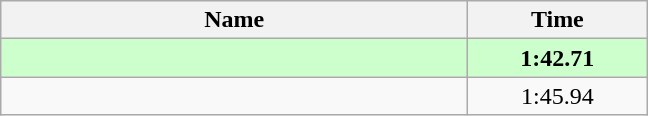<table class="wikitable" style="text-align:center;">
<tr>
<th style="width:19em">Name</th>
<th style="width:7em">Time</th>
</tr>
<tr bgcolor=ccffcc>
<td align=left><strong></strong></td>
<td><strong>1:42.71</strong></td>
</tr>
<tr>
<td align=left></td>
<td>1:45.94</td>
</tr>
</table>
